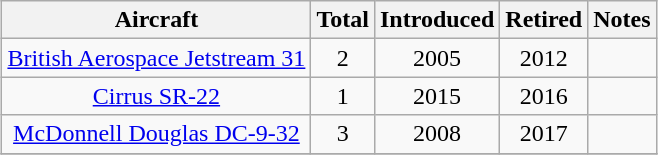<table class="wikitable" style="margin:0.5em auto; text-align:center">
<tr>
<th>Aircraft</th>
<th>Total</th>
<th>Introduced</th>
<th>Retired</th>
<th>Notes</th>
</tr>
<tr>
<td><a href='#'>British Aerospace Jetstream 31</a></td>
<td>2</td>
<td>2005</td>
<td>2012</td>
<td></td>
</tr>
<tr>
<td><a href='#'>Cirrus SR-22</a></td>
<td>1</td>
<td>2015</td>
<td>2016</td>
<td></td>
</tr>
<tr>
<td><a href='#'>McDonnell Douglas DC-9-32</a></td>
<td>3</td>
<td>2008</td>
<td>2017</td>
<td></td>
</tr>
<tr>
</tr>
</table>
